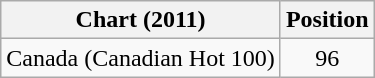<table class="wikitable">
<tr>
<th>Chart (2011)</th>
<th>Position</th>
</tr>
<tr>
<td>Canada (Canadian Hot 100)</td>
<td style="text-align:center;">96</td>
</tr>
</table>
